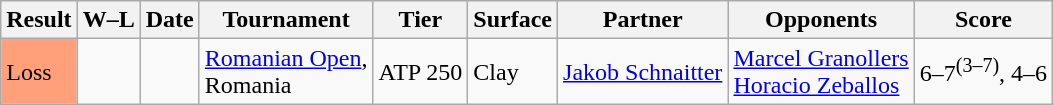<table class="sortable wikitable nowrap">
<tr>
<th>Result</th>
<th class="unsortable">W–L</th>
<th>Date</th>
<th>Tournament</th>
<th>Tier</th>
<th>Surface</th>
<th>Partner</th>
<th>Opponents</th>
<th class="unsortable">Score</th>
</tr>
<tr>
<td style="background:#ffa07a">Loss</td>
<td></td>
<td><a href='#'></a></td>
<td><a href='#'>Romanian Open</a>, <br> Romania</td>
<td>ATP 250</td>
<td>Clay</td>
<td> <a href='#'>Jakob Schnaitter</a></td>
<td> <a href='#'>Marcel Granollers</a><br> <a href='#'>Horacio Zeballos</a></td>
<td>6–7<sup>(3–7)</sup>, 4–6</td>
</tr>
</table>
